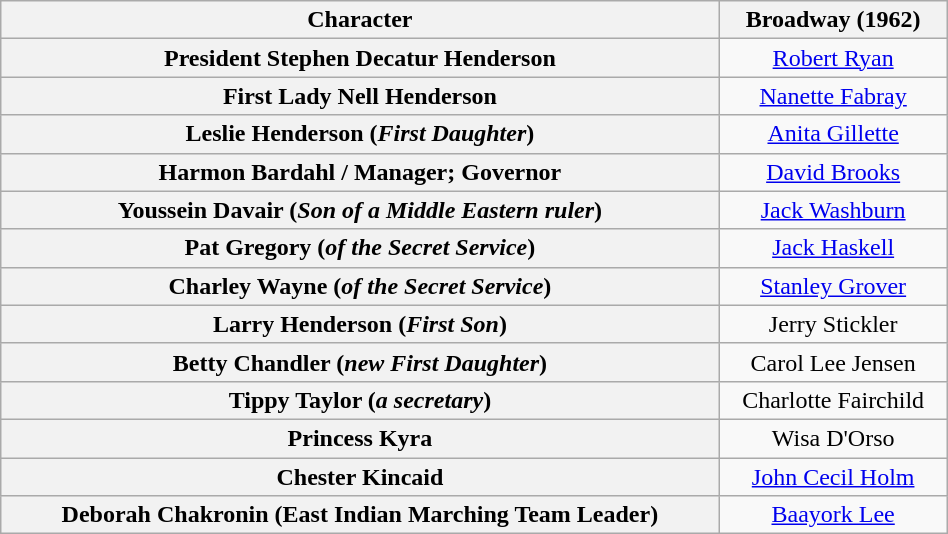<table class="wikitable" style="width:50%; text-align:center">
<tr>
<th scope="col">Character</th>
<th>Broadway (1962)</th>
</tr>
<tr>
<th>President Stephen Decatur Henderson</th>
<td colspan="1"><a href='#'>Robert Ryan</a></td>
</tr>
<tr>
<th>First Lady Nell Henderson</th>
<td colspan="1"><a href='#'>Nanette Fabray</a></td>
</tr>
<tr>
<th>Leslie Henderson  (<em>First Daughter</em>)</th>
<td colspan="1"><a href='#'>Anita Gillette</a></td>
</tr>
<tr>
<th>Harmon Bardahl / Manager; Governor</th>
<td colspan="1"><a href='#'>David Brooks</a></td>
</tr>
<tr>
<th>Youssein Davair (<em>Son of a Middle Eastern ruler</em>)</th>
<td colspan="1"><a href='#'>Jack Washburn</a></td>
</tr>
<tr>
<th>Pat Gregory (<em>of the Secret Service</em>)</th>
<td colspan="1"><a href='#'>Jack Haskell</a></td>
</tr>
<tr>
<th>Charley Wayne (<em>of the Secret Service</em>)</th>
<td colspan="1"><a href='#'>Stanley Grover</a></td>
</tr>
<tr>
<th>Larry Henderson (<em>First Son</em>)</th>
<td colspan="1">Jerry Stickler</td>
</tr>
<tr>
<th>Betty Chandler (<em>new First Daughter</em>)</th>
<td colspan="1">Carol Lee Jensen</td>
</tr>
<tr>
<th>Tippy Taylor (<em>a secretary</em>)</th>
<td colspan="1">Charlotte Fairchild</td>
</tr>
<tr>
<th>Princess Kyra</th>
<td colspan="1">Wisa D'Orso</td>
</tr>
<tr>
<th>Chester Kincaid</th>
<td colspan="1"><a href='#'>John Cecil Holm</a></td>
</tr>
<tr>
<th>Deborah Chakronin (East Indian Marching Team Leader)</th>
<td colspan="1"><a href='#'>Baayork Lee</a></td>
</tr>
</table>
